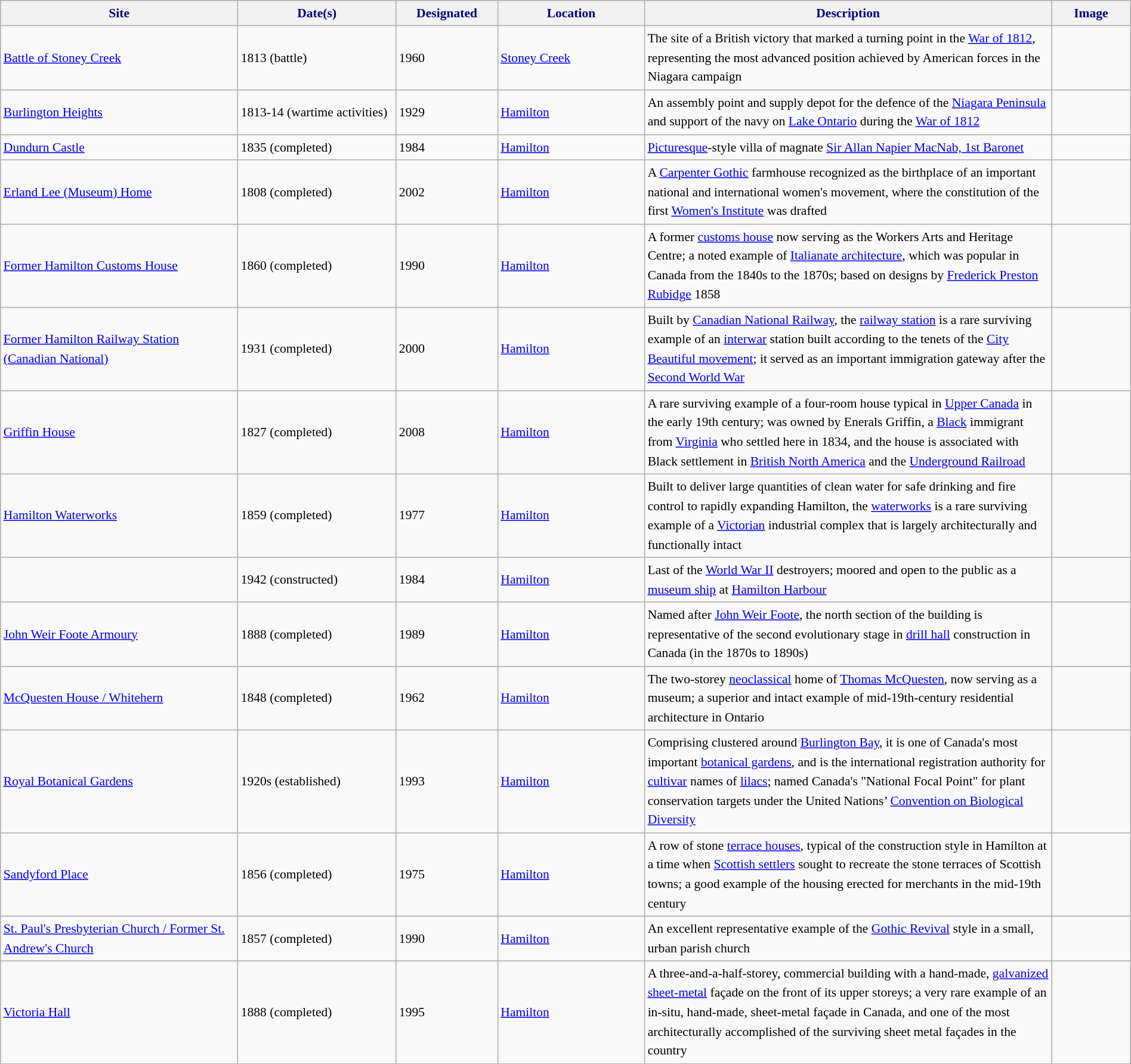<table class="wikitable sortable" style="font-size:90%;width:100%;border:0px;text-align:left;line-height:150%;">
<tr>
<th style="background-color:#f2f2f2; color: #000080" width="21%">Site</th>
<th style="background-color:#f2f2f2; color: #000080" width="14%">Date(s)</th>
<th style="background-color:#f2f2f2; color: #000080" width="9%">Designated</th>
<th style="background-color:#f2f2f2; color: #000080" width="13%">Location</th>
<th style="background-color:#f2f2f2; color: #000080" width="36%" class="unsortable">Description</th>
<th style="background-color:#f2f2f2; color: #000080" width="7%" class="unsortable">Image</th>
</tr>
<tr>
<td><a href='#'>Battle of Stoney Creek</a></td>
<td>1813 (battle)</td>
<td>1960</td>
<td><a href='#'>Stoney Creek</a><br></td>
<td>The site of a British victory that marked a turning point in the <a href='#'>War of 1812</a>, representing the most advanced position achieved by American forces in the Niagara campaign</td>
<td></td>
</tr>
<tr>
<td><a href='#'>Burlington Heights</a></td>
<td>1813-14 (wartime activities)</td>
<td>1929</td>
<td><a href='#'>Hamilton</a><br></td>
<td>An assembly point and supply depot for the defence of the <a href='#'>Niagara Peninsula</a> and support of the navy on <a href='#'>Lake Ontario</a> during the <a href='#'>War of 1812</a></td>
<td></td>
</tr>
<tr>
<td><a href='#'>Dundurn Castle</a></td>
<td>1835 (completed)</td>
<td>1984</td>
<td><a href='#'>Hamilton</a><br></td>
<td><a href='#'>Picturesque</a>-style villa of magnate <a href='#'>Sir Allan Napier MacNab, 1st Baronet</a></td>
<td></td>
</tr>
<tr>
<td><a href='#'>Erland Lee (Museum) Home</a></td>
<td>1808 (completed)</td>
<td>2002</td>
<td><a href='#'>Hamilton</a><br></td>
<td>A <a href='#'>Carpenter Gothic</a> farmhouse recognized as the birthplace of an important national and international women's movement, where the constitution of the first <a href='#'>Women's Institute</a> was drafted</td>
<td></td>
</tr>
<tr>
<td><a href='#'>Former Hamilton Customs House</a></td>
<td>1860 (completed)</td>
<td>1990</td>
<td><a href='#'>Hamilton</a><br></td>
<td>A former <a href='#'>customs house</a> now serving as the Workers Arts and Heritage Centre; a noted example of <a href='#'>Italianate architecture</a>, which was popular in Canada from the 1840s to the 1870s; based on designs by <a href='#'>Frederick Preston Rubidge</a> 1858</td>
<td></td>
</tr>
<tr>
<td><a href='#'>Former Hamilton Railway Station (Canadian National)</a></td>
<td>1931 (completed)</td>
<td>2000</td>
<td><a href='#'>Hamilton</a><br></td>
<td>Built by <a href='#'>Canadian National Railway</a>, the <a href='#'>railway station</a> is a rare surviving example of an <a href='#'>interwar</a> station built according to the tenets of the <a href='#'>City Beautiful movement</a>; it served as an important immigration gateway after the <a href='#'>Second World War</a></td>
<td></td>
</tr>
<tr>
<td><a href='#'>Griffin House</a></td>
<td>1827 (completed)</td>
<td>2008</td>
<td><a href='#'>Hamilton</a><br></td>
<td>A rare surviving example of a four-room house typical in <a href='#'>Upper Canada</a> in the early 19th century; was owned by Enerals Griffin, a <a href='#'>Black</a> immigrant from <a href='#'>Virginia</a> who settled here in 1834, and the house is associated with Black settlement in <a href='#'>British North America</a> and the <a href='#'>Underground Railroad</a></td>
<td></td>
</tr>
<tr>
<td><a href='#'>Hamilton Waterworks</a></td>
<td>1859 (completed)</td>
<td>1977</td>
<td><a href='#'>Hamilton</a><br></td>
<td>Built to deliver large quantities of clean water for safe drinking and fire control to rapidly expanding Hamilton, the <a href='#'>waterworks</a> is a rare surviving example of a <a href='#'>Victorian</a> industrial complex that is largely architecturally and functionally intact</td>
<td></td>
</tr>
<tr>
<td></td>
<td>1942 (constructed)</td>
<td>1984</td>
<td><a href='#'>Hamilton</a><br></td>
<td>Last of the <a href='#'>World War II</a>  destroyers; moored and open to the public as a <a href='#'>museum ship</a> at <a href='#'>Hamilton Harbour</a></td>
<td></td>
</tr>
<tr>
<td><a href='#'>John Weir Foote Armoury</a></td>
<td>1888 (completed)</td>
<td>1989</td>
<td><a href='#'>Hamilton</a><br></td>
<td>Named after <a href='#'>John Weir Foote</a>, the north section of the building is representative of the second evolutionary stage in <a href='#'>drill hall</a> construction in Canada (in the 1870s to 1890s)</td>
<td></td>
</tr>
<tr>
<td><a href='#'>McQuesten House / Whitehern</a></td>
<td>1848 (completed)</td>
<td>1962</td>
<td><a href='#'>Hamilton</a><br></td>
<td>The two-storey <a href='#'>neoclassical</a> home of <a href='#'>Thomas McQuesten</a>, now serving as a museum; a superior and intact example of mid-19th-century residential architecture in Ontario</td>
<td></td>
</tr>
<tr>
<td><a href='#'>Royal Botanical Gardens</a></td>
<td>1920s (established)</td>
<td>1993</td>
<td><a href='#'>Hamilton</a><br></td>
<td>Comprising  clustered around <a href='#'>Burlington Bay</a>, it is one of Canada's most important <a href='#'>botanical gardens</a>, and is the international registration authority for <a href='#'>cultivar</a> names of <a href='#'>lilacs</a>; named Canada's "National Focal Point" for plant conservation targets under the United Nations’ <a href='#'>Convention on Biological Diversity</a></td>
<td></td>
</tr>
<tr>
<td><a href='#'>Sandyford Place</a></td>
<td>1856 (completed)</td>
<td>1975</td>
<td><a href='#'>Hamilton</a><br></td>
<td>A row of stone <a href='#'>terrace houses</a>, typical of the construction style in Hamilton at a time when <a href='#'>Scottish settlers</a> sought to recreate the stone terraces of Scottish towns; a good example of the housing erected for merchants in the mid-19th century</td>
<td></td>
</tr>
<tr>
<td><a href='#'>St. Paul's Presbyterian Church / Former St. Andrew's Church</a></td>
<td>1857 (completed)</td>
<td>1990</td>
<td><a href='#'>Hamilton</a><br></td>
<td>An excellent representative example of the <a href='#'>Gothic Revival</a> style in a small, urban parish church</td>
<td></td>
</tr>
<tr>
<td><a href='#'>Victoria Hall</a></td>
<td>1888 (completed)</td>
<td>1995</td>
<td><a href='#'>Hamilton</a><br></td>
<td>A three-and-a-half-storey, commercial building with a hand-made, <a href='#'>galvanized</a> <a href='#'>sheet-metal</a> façade on the front of its upper storeys; a very rare example of an in-situ, hand-made, sheet-metal façade in Canada, and one of the most architecturally accomplished of the surviving sheet metal façades in the country</td>
<td></td>
</tr>
<tr>
</tr>
</table>
